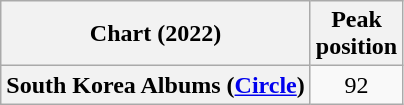<table class="wikitable plainrowheaders" style="text-align:center">
<tr>
<th scope="col">Chart (2022)</th>
<th scope="col">Peak<br>position</th>
</tr>
<tr>
<th scope="row">South Korea Albums (<a href='#'>Circle</a>)</th>
<td>92</td>
</tr>
</table>
